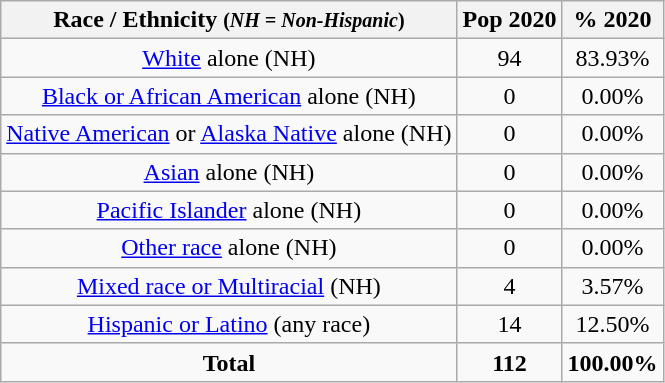<table class="wikitable" style="text-align:center;">
<tr>
<th>Race / Ethnicity <small>(<em>NH = Non-Hispanic</em>)</small></th>
<th>Pop 2020</th>
<th>% 2020</th>
</tr>
<tr>
<td><a href='#'>White</a> alone (NH)</td>
<td>94</td>
<td>83.93%</td>
</tr>
<tr>
<td><a href='#'>Black or African American</a> alone (NH)</td>
<td>0</td>
<td>0.00%</td>
</tr>
<tr>
<td><a href='#'>Native American</a> or <a href='#'>Alaska Native</a> alone (NH)</td>
<td>0</td>
<td>0.00%</td>
</tr>
<tr>
<td><a href='#'>Asian</a> alone (NH)</td>
<td>0</td>
<td>0.00%</td>
</tr>
<tr>
<td><a href='#'>Pacific Islander</a> alone (NH)</td>
<td>0</td>
<td>0.00%</td>
</tr>
<tr>
<td><a href='#'>Other race</a> alone (NH)</td>
<td>0</td>
<td>0.00%</td>
</tr>
<tr>
<td><a href='#'>Mixed race or Multiracial</a> (NH)</td>
<td>4</td>
<td>3.57%</td>
</tr>
<tr>
<td><a href='#'>Hispanic or Latino</a> (any race)</td>
<td>14</td>
<td>12.50%</td>
</tr>
<tr>
<td><strong>Total</strong></td>
<td><strong>112</strong></td>
<td><strong>100.00%</strong></td>
</tr>
</table>
